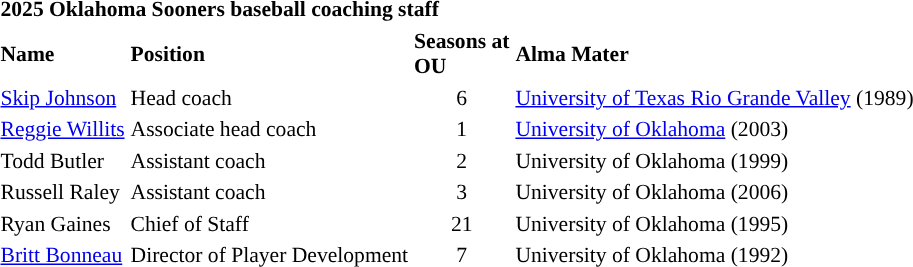<table class="toccolours" style="text-align: left; font-size:90%;">
<tr>
<th colspan="4">2025 Oklahoma Sooners baseball coaching staff</th>
</tr>
<tr>
<th>Name</th>
<th>Position</th>
<th>Seasons at<br>OU</th>
<th>Alma Mater</th>
</tr>
<tr>
<td><a href='#'>Skip Johnson</a></td>
<td>Head coach</td>
<td align=center>6</td>
<td><a href='#'>University of Texas Rio Grande Valley</a> (1989)</td>
</tr>
<tr>
<td><a href='#'>Reggie Willits</a></td>
<td>Associate head coach</td>
<td align=center>1</td>
<td><a href='#'>University of Oklahoma</a> (2003)</td>
</tr>
<tr>
<td>Todd Butler</td>
<td>Assistant coach</td>
<td align=center>2</td>
<td>University of Oklahoma (1999)</td>
</tr>
<tr>
<td>Russell Raley</td>
<td>Assistant coach</td>
<td align=center>3</td>
<td>University of Oklahoma (2006)</td>
</tr>
<tr>
<td>Ryan Gaines</td>
<td>Chief of Staff</td>
<td align=center>21</td>
<td>University of Oklahoma (1995)</td>
</tr>
<tr>
<td><a href='#'>Britt Bonneau</a></td>
<td>Director of Player Development</td>
<td align=center>7</td>
<td>University of Oklahoma (1992)</td>
</tr>
</table>
